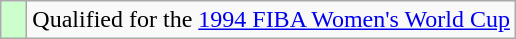<table class="wikitable">
<tr>
<td width=10px bgcolor="#ccffcc"></td>
<td>Qualified for the <a href='#'>1994 FIBA Women's World Cup</a></td>
</tr>
</table>
